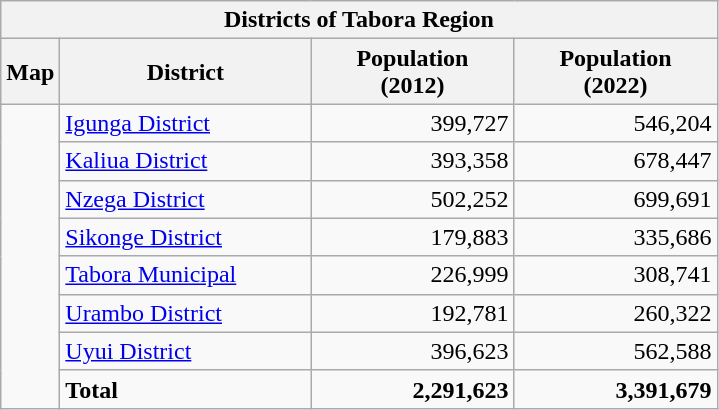<table class="wikitable">
<tr>
<th colspan="7">Districts of Tabora Region</th>
</tr>
<tr style="text-align:center;">
<th>Map</th>
<th style="width: 10em">District</th>
<th style="width: 8em">Population<br>(2012)</th>
<th style="width: 8em">Population<br>(2022)</th>
</tr>
<tr>
<td rowspan= 8></td>
<td><a href='#'>Igunga District</a></td>
<td style="text-align:right;">399,727</td>
<td style="text-align:right;">546,204</td>
</tr>
<tr>
<td><a href='#'>Kaliua District</a></td>
<td style="text-align:right;">393,358</td>
<td style="text-align:right;">678,447</td>
</tr>
<tr>
<td><a href='#'>Nzega District</a></td>
<td style="text-align:right;">502,252</td>
<td style="text-align:right;">699,691</td>
</tr>
<tr>
<td><a href='#'>Sikonge District</a></td>
<td style="text-align:right;">179,883</td>
<td style="text-align:right;">335,686</td>
</tr>
<tr>
<td><a href='#'>Tabora Municipal</a></td>
<td style="text-align:right;">226,999</td>
<td style="text-align:right;">308,741</td>
</tr>
<tr>
<td><a href='#'>Urambo District</a></td>
<td style="text-align:right;">192,781</td>
<td style="text-align:right;">260,322</td>
</tr>
<tr>
<td><a href='#'>Uyui District</a></td>
<td style="text-align:right;">396,623</td>
<td style="text-align:right;">562,588</td>
</tr>
<tr>
<td><strong>Total</strong></td>
<td style="text-align:right;"><strong>2,291,623</strong></td>
<td style="text-align:right;"><strong>3,391,679</strong></td>
</tr>
</table>
